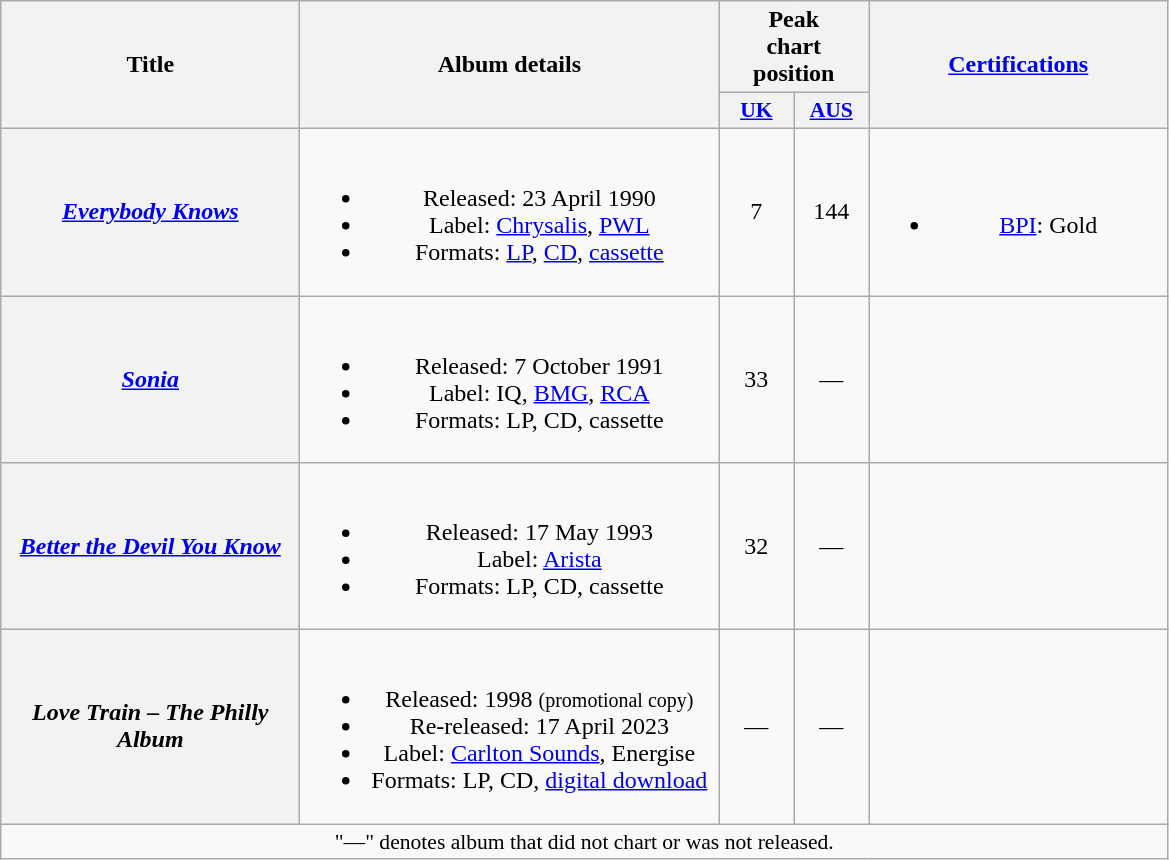<table class="wikitable plainrowheaders" style="text-align:center;" border="1">
<tr>
<th scope="col" rowspan="2" style="width:12em;">Title</th>
<th scope="col" rowspan="2" style="width:17em;">Album details</th>
<th scope="col" colspan="2">Peak<br>chart<br>position</th>
<th scope="col" rowspan="2" style="width:12em;"><a href='#'>Certifications</a></th>
</tr>
<tr>
<th scope="col" style="width:3em;font-size:90%;"><a href='#'>UK</a><br></th>
<th scope="col" style="width:3em;font-size:90%;"><a href='#'>AUS</a> <br></th>
</tr>
<tr>
<th scope="row"><em><a href='#'>Everybody Knows</a></em></th>
<td><br><ul><li>Released: 23 April 1990</li><li>Label: <a href='#'>Chrysalis</a>, <a href='#'>PWL</a></li><li>Formats: <a href='#'>LP</a>, <a href='#'>CD</a>, <a href='#'>cassette</a></li></ul></td>
<td>7</td>
<td>144</td>
<td><br><ul><li><a href='#'>BPI</a>: Gold</li></ul></td>
</tr>
<tr>
<th scope="row"><em><a href='#'>Sonia</a></em></th>
<td><br><ul><li>Released: 7 October 1991</li><li>Label: IQ, <a href='#'>BMG</a>, <a href='#'>RCA</a></li><li>Formats: LP, CD, cassette</li></ul></td>
<td>33</td>
<td>—</td>
<td></td>
</tr>
<tr>
<th scope="row"><em><a href='#'>Better the Devil You Know</a></em></th>
<td><br><ul><li>Released: 17 May 1993</li><li>Label: <a href='#'>Arista</a></li><li>Formats: LP, CD, cassette</li></ul></td>
<td>32</td>
<td>—</td>
<td></td>
</tr>
<tr>
<th scope="row"><em>Love Train – The Philly Album</em></th>
<td><br><ul><li>Released: 1998 <small>(promotional copy)</small></li><li>Re-released: 17 April 2023</li><li>Label: <a href='#'>Carlton Sounds</a>, Energise</li><li>Formats: LP, CD, <a href='#'>digital download</a></li></ul></td>
<td>—</td>
<td>—</td>
<td></td>
</tr>
<tr>
<td colspan="12" style="font-size:90%">"—" denotes album that did not chart or was not released.</td>
</tr>
</table>
